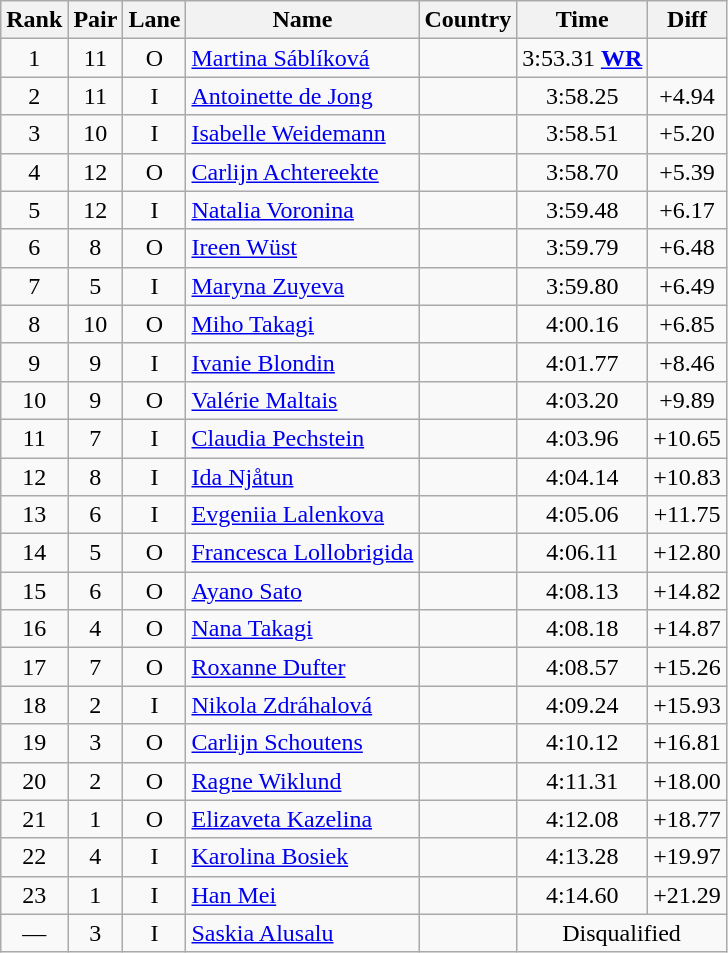<table class="wikitable sortable" style="text-align:center">
<tr>
<th>Rank</th>
<th>Pair</th>
<th>Lane</th>
<th>Name</th>
<th>Country</th>
<th>Time</th>
<th>Diff</th>
</tr>
<tr>
<td>1</td>
<td>11</td>
<td>O</td>
<td align=left><a href='#'>Martina Sáblíková</a></td>
<td align=left></td>
<td>3:53.31 <strong><a href='#'>WR</a></strong></td>
<td></td>
</tr>
<tr>
<td>2</td>
<td>11</td>
<td>I</td>
<td align=left><a href='#'>Antoinette de Jong</a></td>
<td align=left></td>
<td>3:58.25</td>
<td>+4.94</td>
</tr>
<tr>
<td>3</td>
<td>10</td>
<td>I</td>
<td align=left><a href='#'>Isabelle Weidemann</a></td>
<td align=left></td>
<td>3:58.51</td>
<td>+5.20</td>
</tr>
<tr>
<td>4</td>
<td>12</td>
<td>O</td>
<td align=left><a href='#'>Carlijn Achtereekte</a></td>
<td align=left></td>
<td>3:58.70</td>
<td>+5.39</td>
</tr>
<tr>
<td>5</td>
<td>12</td>
<td>I</td>
<td align=left><a href='#'>Natalia Voronina</a></td>
<td align=left></td>
<td>3:59.48</td>
<td>+6.17</td>
</tr>
<tr>
<td>6</td>
<td>8</td>
<td>O</td>
<td align=left><a href='#'>Ireen Wüst</a></td>
<td align=left></td>
<td>3:59.79</td>
<td>+6.48</td>
</tr>
<tr>
<td>7</td>
<td>5</td>
<td>I</td>
<td align=left><a href='#'>Maryna Zuyeva</a></td>
<td align=left></td>
<td>3:59.80</td>
<td>+6.49</td>
</tr>
<tr>
<td>8</td>
<td>10</td>
<td>O</td>
<td align=left><a href='#'>Miho Takagi</a></td>
<td align=left></td>
<td>4:00.16</td>
<td>+6.85</td>
</tr>
<tr>
<td>9</td>
<td>9</td>
<td>I</td>
<td align=left><a href='#'>Ivanie Blondin</a></td>
<td align=left></td>
<td>4:01.77</td>
<td>+8.46</td>
</tr>
<tr>
<td>10</td>
<td>9</td>
<td>O</td>
<td align=left><a href='#'>Valérie Maltais</a></td>
<td align=left></td>
<td>4:03.20</td>
<td>+9.89</td>
</tr>
<tr>
<td>11</td>
<td>7</td>
<td>I</td>
<td align=left><a href='#'>Claudia Pechstein</a></td>
<td align=left></td>
<td>4:03.96</td>
<td>+10.65</td>
</tr>
<tr>
<td>12</td>
<td>8</td>
<td>I</td>
<td align=left><a href='#'>Ida Njåtun</a></td>
<td align=left></td>
<td>4:04.14</td>
<td>+10.83</td>
</tr>
<tr>
<td>13</td>
<td>6</td>
<td>I</td>
<td align=left><a href='#'>Evgeniia Lalenkova</a></td>
<td align=left></td>
<td>4:05.06</td>
<td>+11.75</td>
</tr>
<tr>
<td>14</td>
<td>5</td>
<td>O</td>
<td align=left><a href='#'>Francesca Lollobrigida</a></td>
<td align=left></td>
<td>4:06.11</td>
<td>+12.80</td>
</tr>
<tr>
<td>15</td>
<td>6</td>
<td>O</td>
<td align=left><a href='#'>Ayano Sato</a></td>
<td align=left></td>
<td>4:08.13</td>
<td>+14.82</td>
</tr>
<tr>
<td>16</td>
<td>4</td>
<td>O</td>
<td align=left><a href='#'>Nana Takagi</a></td>
<td align=left></td>
<td>4:08.18</td>
<td>+14.87</td>
</tr>
<tr>
<td>17</td>
<td>7</td>
<td>O</td>
<td align=left><a href='#'>Roxanne Dufter</a></td>
<td align=left></td>
<td>4:08.57</td>
<td>+15.26</td>
</tr>
<tr>
<td>18</td>
<td>2</td>
<td>I</td>
<td align=left><a href='#'>Nikola Zdráhalová</a></td>
<td align=left></td>
<td>4:09.24</td>
<td>+15.93</td>
</tr>
<tr>
<td>19</td>
<td>3</td>
<td>O</td>
<td align=left><a href='#'>Carlijn Schoutens</a></td>
<td align=left></td>
<td>4:10.12</td>
<td>+16.81</td>
</tr>
<tr>
<td>20</td>
<td>2</td>
<td>O</td>
<td align=left><a href='#'>Ragne Wiklund</a></td>
<td align=left></td>
<td>4:11.31</td>
<td>+18.00</td>
</tr>
<tr>
<td>21</td>
<td>1</td>
<td>O</td>
<td align=left><a href='#'>Elizaveta Kazelina</a></td>
<td align=left></td>
<td>4:12.08</td>
<td>+18.77</td>
</tr>
<tr>
<td>22</td>
<td>4</td>
<td>I</td>
<td align=left><a href='#'>Karolina Bosiek</a></td>
<td align=left></td>
<td>4:13.28</td>
<td>+19.97</td>
</tr>
<tr>
<td>23</td>
<td>1</td>
<td>I</td>
<td align=left><a href='#'>Han Mei</a></td>
<td align=left></td>
<td>4:14.60</td>
<td>+21.29</td>
</tr>
<tr>
<td>—</td>
<td>3</td>
<td>I</td>
<td align=left><a href='#'>Saskia Alusalu</a></td>
<td align=left></td>
<td colspan=2>Disqualified</td>
</tr>
</table>
